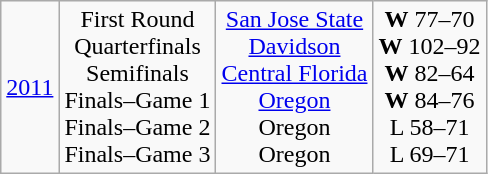<table class="wikitable">
<tr align="center">
<td><a href='#'>2011</a></td>
<td>First Round<br>Quarterfinals<br>Semifinals<br>Finals–Game 1<br>Finals–Game 2<br>Finals–Game 3</td>
<td><a href='#'>San Jose State</a><br><a href='#'>Davidson</a><br><a href='#'>Central Florida</a><br><a href='#'>Oregon</a><br>Oregon<br>Oregon</td>
<td><strong>W</strong> 77–70<br><strong>W</strong> 102–92<br><strong>W</strong> 82–64<br><strong>W</strong> 84–76<br>L 58–71<br>L 69–71</td>
</tr>
</table>
